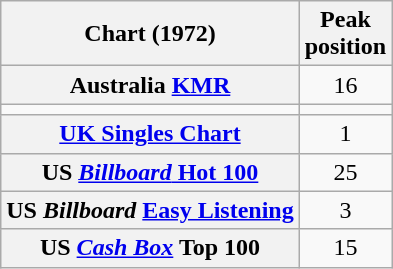<table class="wikitable sortable plainrowheaders">
<tr>
<th scope="col">Chart (1972)</th>
<th scope="col">Peak<br>position</th>
</tr>
<tr>
<th scope="row">Australia <a href='#'>KMR</a></th>
<td style="text-align:center;">16</td>
</tr>
<tr>
<td></td>
</tr>
<tr>
<th scope="row"><a href='#'>UK Singles Chart</a></th>
<td style="text-align:center;">1</td>
</tr>
<tr>
<th scope="row">US <a href='#'><em>Billboard</em> Hot 100</a></th>
<td style="text-align:center;">25</td>
</tr>
<tr>
<th scope="row">US <em>Billboard</em> <a href='#'>Easy Listening</a></th>
<td style="text-align:center;">3</td>
</tr>
<tr>
<th scope="row">US <a href='#'><em>Cash Box</em></a> Top 100</th>
<td align="center">15</td>
</tr>
</table>
